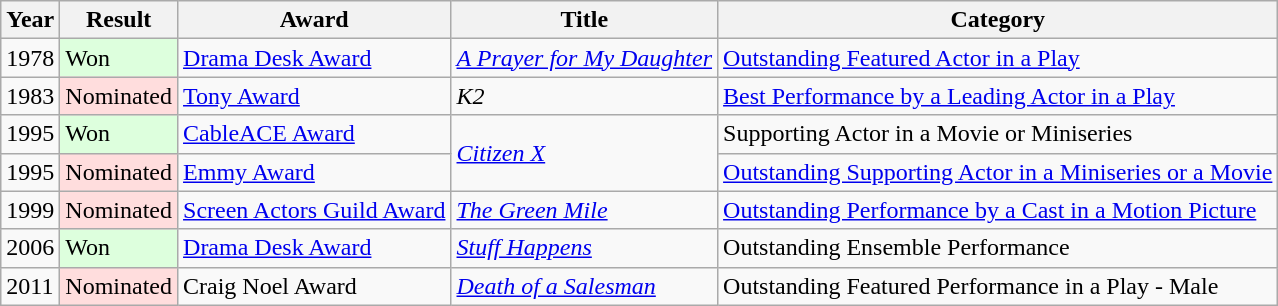<table class="wikitable">
<tr>
<th>Year</th>
<th>Result</th>
<th>Award</th>
<th>Title</th>
<th>Category</th>
</tr>
<tr>
<td>1978</td>
<td style="background: #ddffdd">Won</td>
<td><a href='#'>Drama Desk Award</a></td>
<td><em><a href='#'>A Prayer for My Daughter</a></em></td>
<td><a href='#'>Outstanding Featured Actor in a Play</a></td>
</tr>
<tr>
<td>1983</td>
<td style="background: #ffdddd">Nominated</td>
<td><a href='#'>Tony Award</a></td>
<td><em>K2</em></td>
<td><a href='#'>Best Performance by a Leading Actor in a Play</a></td>
</tr>
<tr>
<td>1995</td>
<td style="background: #ddffdd">Won</td>
<td><a href='#'>CableACE Award</a></td>
<td rowspan="2"><em><a href='#'>Citizen X</a></em></td>
<td>Supporting Actor in a Movie or Miniseries</td>
</tr>
<tr>
<td>1995</td>
<td style="background: #ffdddd">Nominated</td>
<td><a href='#'>Emmy Award</a></td>
<td><a href='#'>Outstanding Supporting Actor in a Miniseries or a Movie</a></td>
</tr>
<tr>
<td>1999</td>
<td style="background: #ffdddd">Nominated</td>
<td><a href='#'>Screen Actors Guild Award</a></td>
<td><em><a href='#'>The Green Mile</a></em></td>
<td><a href='#'>Outstanding Performance by a Cast in a Motion Picture</a></td>
</tr>
<tr>
<td>2006</td>
<td style="background: #ddffdd">Won</td>
<td><a href='#'>Drama Desk Award</a></td>
<td><em><a href='#'>Stuff Happens</a></em></td>
<td>Outstanding Ensemble Performance</td>
</tr>
<tr>
<td>2011</td>
<td style="background: #ffdddd">Nominated</td>
<td>Craig Noel Award</td>
<td><em><a href='#'>Death of a Salesman</a></em></td>
<td>Outstanding Featured Performance in a Play - Male</td>
</tr>
</table>
